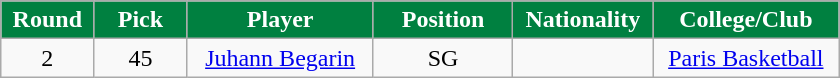<table class="wikitable sortable sortable">
<tr>
<th style="background:#008040; color:white" width="10%">Round</th>
<th style="background:#008040; color:white" width="10%">Pick</th>
<th style="background:#008040; color:white" width="20%">Player</th>
<th style="background:#008040; color:white" width="15%">Position</th>
<th style="background:#008040; color:white" width="15%">Nationality</th>
<th style="background:#008040; color:white" width="20%">College/Club</th>
</tr>
<tr style="text-align: center">
<td>2</td>
<td>45</td>
<td><a href='#'>Juhann Begarin</a></td>
<td>SG</td>
<td></td>
<td><a href='#'>Paris Basketball</a></td>
</tr>
</table>
